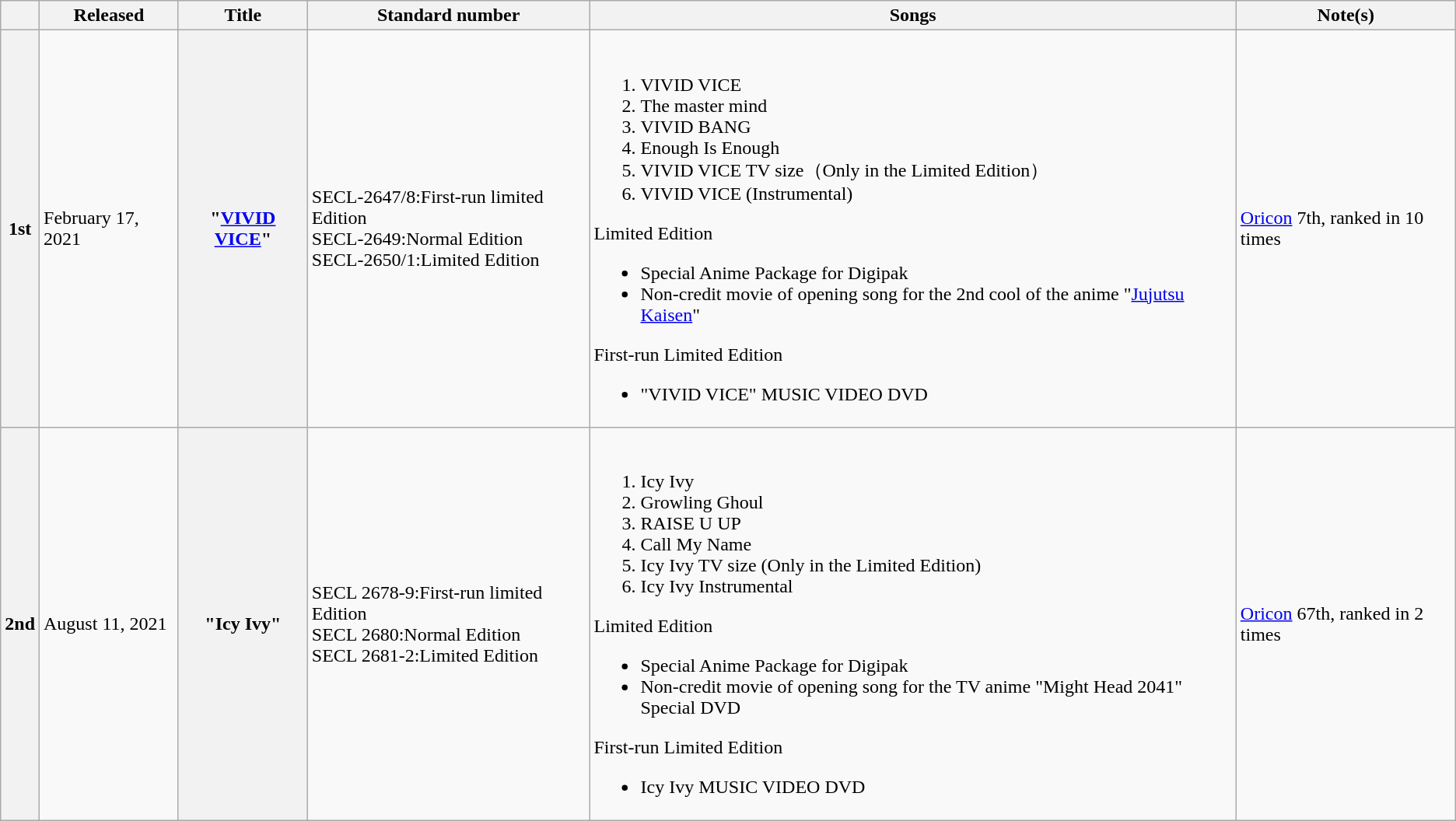<table class="wikitable plainrowheaders">
<tr>
<th> </th>
<th scope="col" rowspan="1">Released</th>
<th scope="col" rowspan="1">Title</th>
<th scope="col" rowspan="1">Standard number</th>
<th scope="col" rowspan="1">Songs</th>
<th scope="col" rowspan="1">Note(s)</th>
</tr>
<tr>
<th>1st</th>
<td>February 17, 2021 </td>
<th scope="row">"<a href='#'>VIVID VICE</a>"</th>
<td>SECL-2647/8:First-run limited Edition<br>SECL-2649:Normal Edition<br>SECL-2650/1:Limited Edition</td>
<td><br><ol><li>VIVID VICE</li><li>The master mind</li><li>VIVID BANG</li><li>Enough Is Enough</li><li>VIVID VICE TV size（Only in the Limited Edition）</li><li>VIVID VICE (Instrumental)</li></ol>Limited Edition<ul><li>Special Anime Package for Digipak</li><li>Non-credit movie of opening song for the 2nd cool of the anime "<a href='#'>Jujutsu Kaisen</a>"</li></ul>First-run Limited Edition<ul><li>"VIVID VICE" MUSIC VIDEO DVD</li></ul></td>
<td><a href='#'>Oricon</a> 7th, ranked in 10 times</td>
</tr>
<tr>
<th>2nd</th>
<td>August 11, 2021 </td>
<th scope="row">"Icy Ivy"</th>
<td>SECL 2678-9:First-run limited Edition<br>SECL 2680:Normal Edition<br>SECL 2681-2:Limited Edition</td>
<td><br><ol><li>Icy Ivy</li><li>Growling Ghoul</li><li>RAISE U UP</li><li>Call My Name</li><li>Icy Ivy TV size (Only in the Limited Edition)</li><li>Icy Ivy Instrumental</li></ol>Limited Edition<ul><li>Special Anime Package for Digipak</li><li>Non-credit movie of opening song for the TV anime "Might Head 2041" Special DVD</li></ul>First-run Limited Edition<ul><li>Icy Ivy MUSIC VIDEO DVD</li></ul></td>
<td><a href='#'>Oricon</a> 67th, ranked in 2 times</td>
</tr>
</table>
